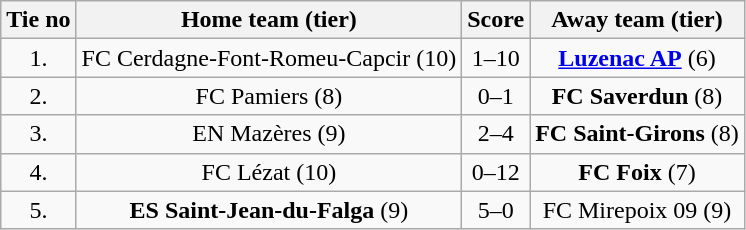<table class="wikitable" style="text-align: center">
<tr>
<th>Tie no</th>
<th>Home team (tier)</th>
<th>Score</th>
<th>Away team (tier)</th>
</tr>
<tr>
<td>1.</td>
<td>FC Cerdagne-Font-Romeu-Capcir (10)</td>
<td>1–10</td>
<td><strong><a href='#'>Luzenac AP</a></strong> (6)</td>
</tr>
<tr>
<td>2.</td>
<td>FC Pamiers (8)</td>
<td>0–1</td>
<td><strong>FC Saverdun</strong> (8)</td>
</tr>
<tr>
<td>3.</td>
<td>EN Mazères (9)</td>
<td>2–4</td>
<td><strong>FC Saint-Girons</strong> (8)</td>
</tr>
<tr>
<td>4.</td>
<td>FC Lézat (10)</td>
<td>0–12</td>
<td><strong>FC Foix</strong> (7)</td>
</tr>
<tr>
<td>5.</td>
<td><strong>ES Saint-Jean-du-Falga</strong> (9)</td>
<td>5–0</td>
<td>FC Mirepoix 09 (9)</td>
</tr>
</table>
